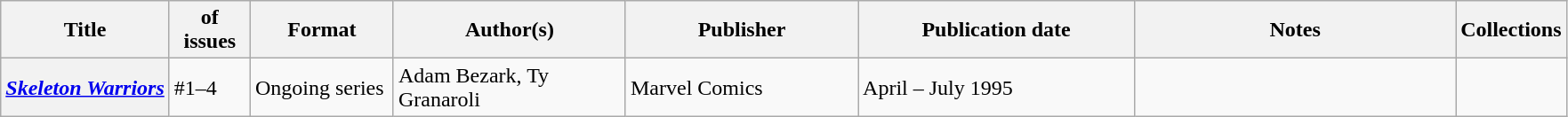<table class="wikitable">
<tr>
<th>Title</th>
<th style="width:40pt"> of issues</th>
<th style="width:75pt">Format</th>
<th style="width:125pt">Author(s)</th>
<th style="width:125pt">Publisher</th>
<th style="width:150pt">Publication date</th>
<th style="width:175pt">Notes</th>
<th>Collections</th>
</tr>
<tr>
<th><em><a href='#'>Skeleton Warriors</a></em></th>
<td>#1–4</td>
<td>Ongoing series</td>
<td>Adam Bezark, Ty Granaroli</td>
<td>Marvel Comics</td>
<td>April – July 1995</td>
<td></td>
<td></td>
</tr>
</table>
